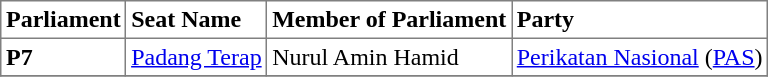<table class="toccolours sortable" cellpadding="3" border="1" style="border-collapse:collapse; text-align: left;">
<tr>
<th align="center">Parliament</th>
<th>Seat Name</th>
<th>Member of Parliament</th>
<th>Party</th>
</tr>
<tr>
<th align="left">P7</th>
<td><a href='#'>Padang Terap</a></td>
<td>Nurul Amin Hamid</td>
<td><a href='#'>Perikatan Nasional</a> (<a href='#'>PAS</a>)</td>
</tr>
<tr>
</tr>
</table>
